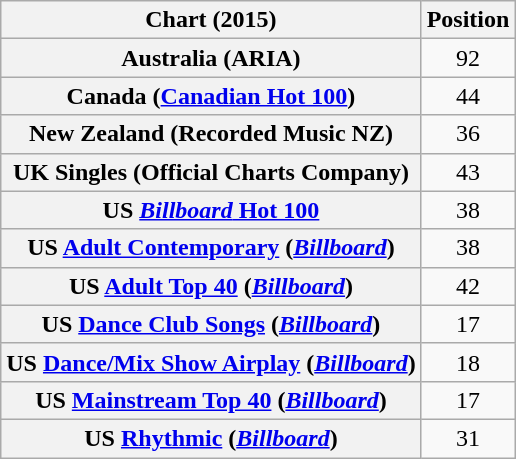<table class="wikitable plainrowheaders sortable" style="text-align:center;">
<tr>
<th>Chart (2015)</th>
<th>Position</th>
</tr>
<tr>
<th scope="row">Australia (ARIA)</th>
<td>92</td>
</tr>
<tr>
<th scope="row">Canada (<a href='#'>Canadian Hot 100</a>)</th>
<td>44</td>
</tr>
<tr>
<th scope="row">New Zealand (Recorded Music NZ)</th>
<td>36</td>
</tr>
<tr>
<th scope="row">UK Singles (Official Charts Company)</th>
<td>43</td>
</tr>
<tr>
<th scope="row">US <a href='#'><em>Billboard</em> Hot 100</a></th>
<td>38</td>
</tr>
<tr>
<th scope="row">US <a href='#'>Adult Contemporary</a> (<em><a href='#'>Billboard</a></em>)</th>
<td>38</td>
</tr>
<tr>
<th scope="row">US <a href='#'>Adult Top 40</a> (<em><a href='#'>Billboard</a></em>)</th>
<td>42</td>
</tr>
<tr>
<th scope="row">US <a href='#'>Dance Club Songs</a> (<em><a href='#'>Billboard</a></em>)</th>
<td>17</td>
</tr>
<tr>
<th scope="row">US <a href='#'>Dance/Mix Show Airplay</a> (<em><a href='#'>Billboard</a></em>)</th>
<td>18</td>
</tr>
<tr>
<th scope="row">US <a href='#'>Mainstream Top 40</a> (<em><a href='#'>Billboard</a></em>)</th>
<td>17</td>
</tr>
<tr>
<th scope="row">US <a href='#'>Rhythmic</a> (<em><a href='#'>Billboard</a></em>)</th>
<td>31</td>
</tr>
</table>
